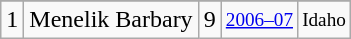<table class="wikitable">
<tr>
</tr>
<tr>
<td>1</td>
<td>Menelik Barbary</td>
<td>9</td>
<td style="font-size:80%;"><a href='#'>2006–07</a></td>
<td style="font-size:80%;">Idaho</td>
</tr>
</table>
